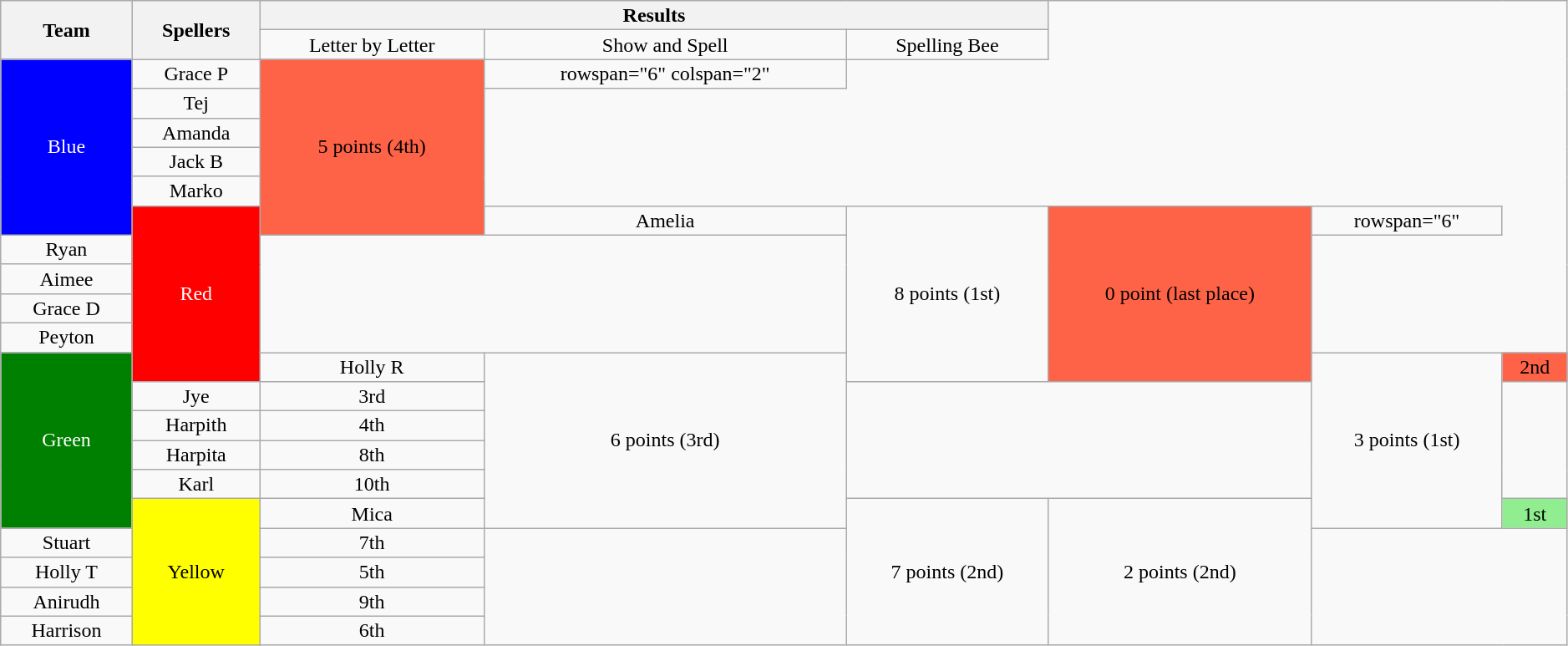<table class="wikitable plainrowheaders" style="text-align:center; line-height:16px; width:99%;">
<tr>
<th rowspan="2">Team</th>
<th rowspan="2">Spellers</th>
<th colspan="3">Results</th>
</tr>
<tr>
<td>Letter by Letter</td>
<td>Show and Spell</td>
<td>Spelling Bee</td>
</tr>
<tr>
<td rowspan="6" style="background: blue; color: white;">Blue</td>
<td>Grace P</td>
<td rowspan="6" style="background: tomato; color: black;">5 points (4th)</td>
<td>rowspan="6" colspan="2" </td>
</tr>
<tr>
<td>Tej</td>
</tr>
<tr>
<td>Amanda</td>
</tr>
<tr>
<td>Jack B</td>
</tr>
<tr>
<td>Marko</td>
</tr>
<tr>
<td rowspan="6" style="background: red; color: white;">Red</td>
<td>Amelia</td>
<td rowspan="6">8 points (1st)</td>
<td rowspan="6" style="background: tomato; color: black;">0 point (last place)</td>
<td>rowspan="6" </td>
</tr>
<tr>
<td>Ryan</td>
</tr>
<tr>
<td>Aimee</td>
</tr>
<tr>
<td>Grace D</td>
</tr>
<tr>
<td>Peyton</td>
</tr>
<tr>
<td rowspan="6" style="background: green; color: white;">Green</td>
<td>Holly R</td>
<td rowspan="6">6 points (3rd)</td>
<td rowspan="6">3 points (1st)</td>
<td style="background: tomato; color: black;">2nd</td>
</tr>
<tr>
<td>Jye</td>
<td>3rd</td>
</tr>
<tr>
<td>Harpith</td>
<td>4th</td>
</tr>
<tr>
<td>Harpita</td>
<td>8th</td>
</tr>
<tr>
<td>Karl</td>
<td>10th</td>
</tr>
<tr>
<td rowspan="6" style="background: yellow; color: black;">Yellow</td>
<td>Mica</td>
<td rowspan="6">7 points (2nd)</td>
<td rowspan="6">2 points (2nd)</td>
<td style="background: lightgreen; color: black;">1st</td>
</tr>
<tr>
<td>Stuart</td>
<td>7th</td>
</tr>
<tr>
<td>Holly T</td>
<td>5th</td>
</tr>
<tr>
<td>Anirudh</td>
<td>9th</td>
</tr>
<tr>
<td>Harrison</td>
<td>6th</td>
</tr>
</table>
